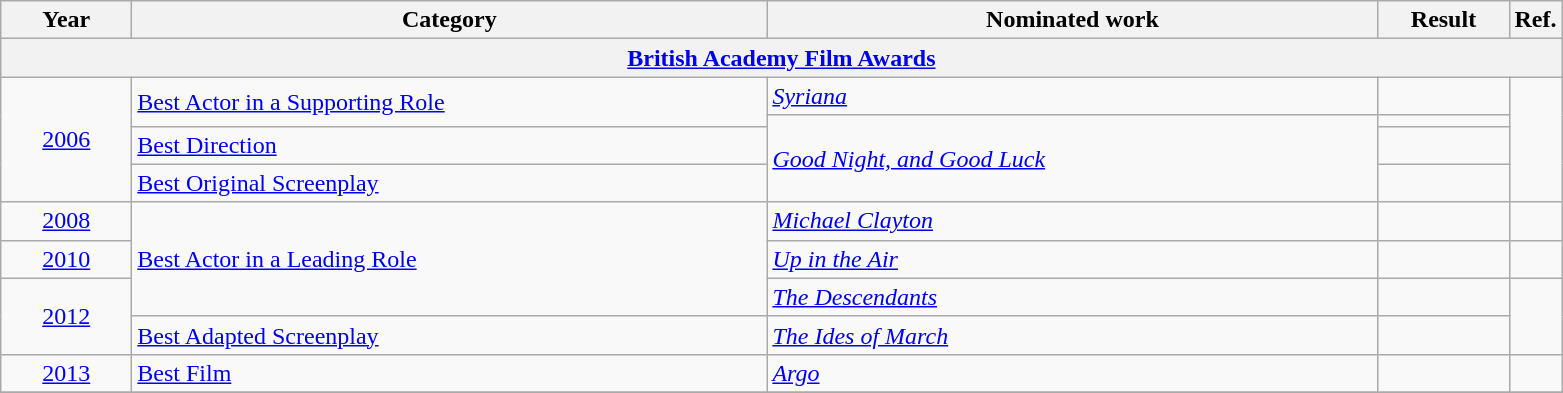<table class=wikitable>
<tr>
<th scope="col" style="width:5em;">Year</th>
<th scope="col" style="width:26em;">Category</th>
<th scope="col" style="width:25em;">Nominated work</th>
<th scope="col" style="width:5em;">Result</th>
<th>Ref.</th>
</tr>
<tr>
<th colspan=5><a href='#'>British Academy Film Awards</a></th>
</tr>
<tr>
<td style="text-align:center;", rowspan="4"><a href='#'>2006</a></td>
<td rowspan="2"><a href='#'>Best Actor in a Supporting Role</a></td>
<td><em><a href='#'>Syriana</a></em></td>
<td></td>
<td style="text-align:center;", rowspan=4></td>
</tr>
<tr>
<td rowspan="3"><em><a href='#'>Good Night, and Good Luck</a></em></td>
<td></td>
</tr>
<tr>
<td><a href='#'>Best Direction</a></td>
<td></td>
</tr>
<tr>
<td><a href='#'>Best Original Screenplay</a></td>
<td></td>
</tr>
<tr>
<td style="text-align:center;"><a href='#'>2008</a></td>
<td rowspan="3"><a href='#'>Best Actor in a Leading Role</a></td>
<td><em><a href='#'>Michael Clayton</a></em></td>
<td></td>
<td style="text-align:center;"></td>
</tr>
<tr>
<td style="text-align:center;"><a href='#'>2010</a></td>
<td><em><a href='#'>Up in the Air</a></em></td>
<td></td>
<td style="text-align:center;"></td>
</tr>
<tr>
<td style="text-align:center;", rowspan="2"><a href='#'>2012</a></td>
<td><em><a href='#'>The Descendants</a></em></td>
<td></td>
<td style="text-align:center;", rowspan=2></td>
</tr>
<tr>
<td><a href='#'>Best Adapted Screenplay</a></td>
<td><em><a href='#'>The Ides of March</a></em></td>
<td></td>
</tr>
<tr>
<td style="text-align:center;"><a href='#'>2013</a></td>
<td><a href='#'>Best Film</a></td>
<td><em><a href='#'>Argo</a></em></td>
<td></td>
<td style="text-align:center;"></td>
</tr>
<tr>
</tr>
</table>
